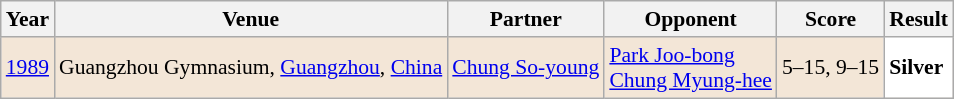<table class="sortable wikitable" style="font-size: 90%;">
<tr>
<th>Year</th>
<th>Venue</th>
<th>Partner</th>
<th>Opponent</th>
<th>Score</th>
<th>Result</th>
</tr>
<tr style="background:#F3E6D7">
<td align="center"><a href='#'>1989</a></td>
<td align="left">Guangzhou Gymnasium, <a href='#'>Guangzhou</a>, <a href='#'>China</a></td>
<td align="left"> <a href='#'>Chung So-young</a></td>
<td align="left"> <a href='#'>Park Joo-bong</a><br> <a href='#'>Chung Myung-hee</a></td>
<td align="left">5–15, 9–15</td>
<td style="text-align:left; background:white"> <strong>Silver</strong></td>
</tr>
</table>
